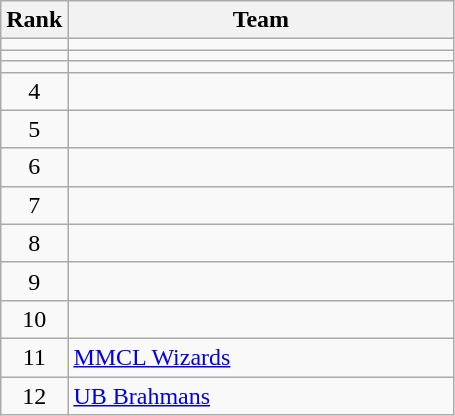<table class="wikitable" style="text-align: center;">
<tr>
<th width=>Rank</th>
<th width=250>Team</th>
</tr>
<tr>
<td></td>
<td align="left"></td>
</tr>
<tr>
<td></td>
<td align="left"></td>
</tr>
<tr>
<td></td>
<td align="left"></td>
</tr>
<tr>
<td>4</td>
<td align="left"></td>
</tr>
<tr>
<td>5</td>
<td align="left"></td>
</tr>
<tr>
<td>6</td>
<td align="left"></td>
</tr>
<tr>
<td>7</td>
<td align="left"></td>
</tr>
<tr>
<td>8</td>
<td align="left"></td>
</tr>
<tr>
<td>9</td>
<td align="left"></td>
</tr>
<tr>
<td>10</td>
<td align="left"></td>
</tr>
<tr>
<td>11</td>
<td align="left"> <a href='#'>MMCL Wizards</a></td>
</tr>
<tr>
<td>12</td>
<td align="left"> <a href='#'>UB Brahmans</a></td>
</tr>
</table>
